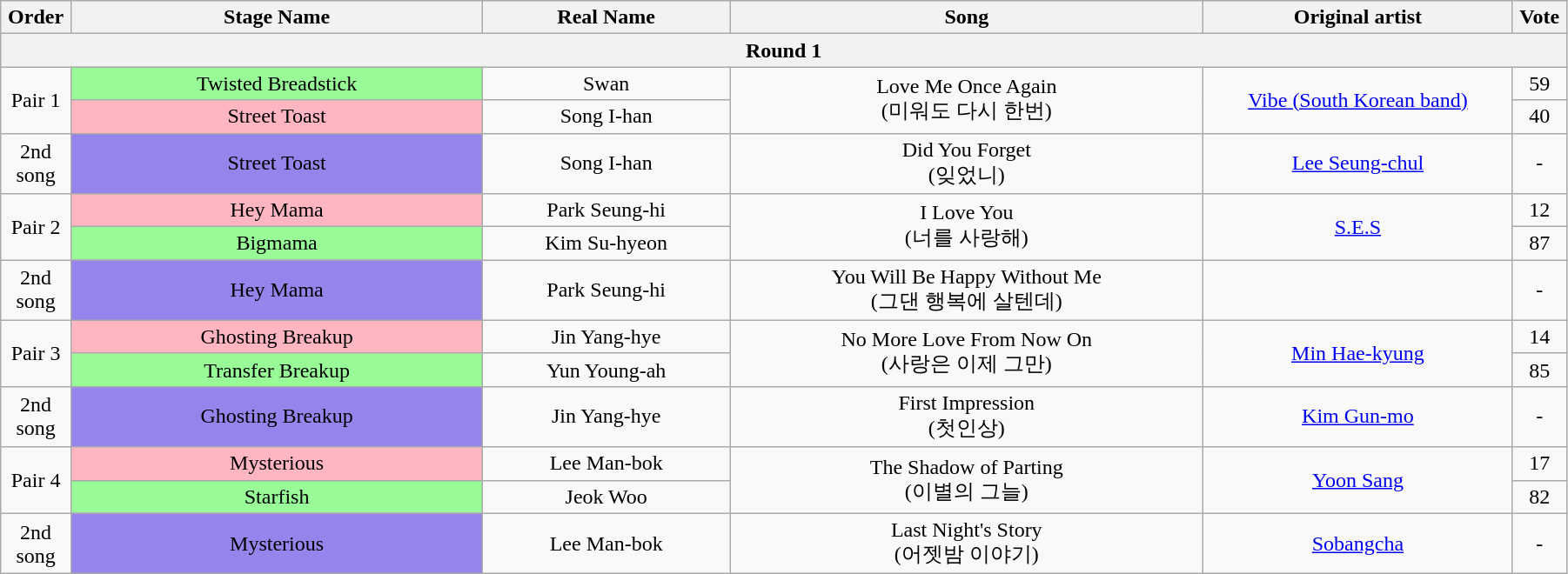<table class="wikitable" style="text-align:center; width:95%;">
<tr>
<th style="width:1%;">Order</th>
<th style="width:20%;">Stage Name</th>
<th style="width:12%;">Real Name</th>
<th style="width:23%;">Song</th>
<th style="width:15%;">Original artist</th>
<th style ="width:1%;">Vote</th>
</tr>
<tr>
<th colspan=6>Round 1</th>
</tr>
<tr>
<td rowspan=2>Pair 1</td>
<td bgcolor="palegreen">Twisted Breadstick</td>
<td>Swan</td>
<td rowspan=2>Love Me Once Again<br>(미워도 다시 한번)</td>
<td rowspan=2><a href='#'>Vibe (South Korean band)</a></td>
<td>59</td>
</tr>
<tr>
<td bgcolor="lightpink">Street Toast</td>
<td>Song I-han</td>
<td>40</td>
</tr>
<tr>
<td>2nd song</td>
<td bgcolor="#9683EC">Street Toast</td>
<td>Song I-han</td>
<td>Did You Forget<br>(잊었니)</td>
<td><a href='#'>Lee Seung-chul</a></td>
<td>-</td>
</tr>
<tr>
<td rowspan=2>Pair 2</td>
<td bgcolor="lightpink">Hey Mama</td>
<td>Park Seung-hi</td>
<td rowspan=2>I Love You<br>(너를 사랑해)</td>
<td rowspan=2><a href='#'>S.E.S</a></td>
<td>12</td>
</tr>
<tr>
<td bgcolor="palegreen">Bigmama</td>
<td>Kim Su-hyeon</td>
<td>87</td>
</tr>
<tr>
<td>2nd song</td>
<td bgcolor="#9683EC">Hey Mama</td>
<td>Park Seung-hi</td>
<td>You Will Be Happy Without Me<br>(그댄 행복에 살텐데)</td>
<td></td>
<td>-</td>
</tr>
<tr>
<td rowspan=2>Pair 3</td>
<td bgcolor="lightpink">Ghosting Breakup</td>
<td>Jin Yang-hye</td>
<td rowspan=2>No More Love From Now On<br>(사랑은 이제 그만)</td>
<td rowspan=2><a href='#'>Min Hae-kyung</a></td>
<td>14</td>
</tr>
<tr>
<td bgcolor="palegreen">Transfer Breakup</td>
<td>Yun Young-ah</td>
<td>85</td>
</tr>
<tr>
<td>2nd song</td>
<td bgcolor="9683EC">Ghosting Breakup</td>
<td>Jin Yang-hye</td>
<td>First Impression<br>(첫인상)</td>
<td><a href='#'>Kim Gun-mo</a></td>
<td>-</td>
</tr>
<tr>
<td rowspan=2>Pair 4</td>
<td bgcolor="lightpink">Mysterious</td>
<td>Lee Man-bok</td>
<td rowspan=2>The Shadow of Parting<br>(이별의 그늘)</td>
<td rowspan=2><a href='#'>Yoon Sang</a></td>
<td>17</td>
</tr>
<tr>
<td bgcolor="palegreen">Starfish</td>
<td>Jeok Woo</td>
<td>82</td>
</tr>
<tr>
<td>2nd song</td>
<td bgcolor="9683EC">Mysterious</td>
<td>Lee Man-bok</td>
<td>Last Night's Story<br>(어젯밤 이야기)</td>
<td><a href='#'>Sobangcha</a></td>
<td>-</td>
</tr>
</table>
